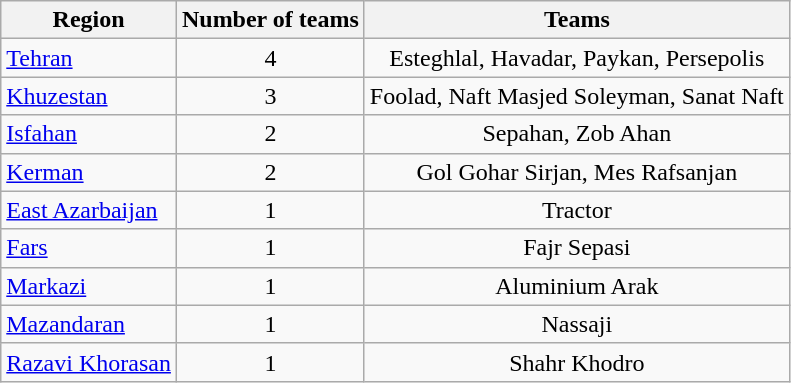<table class="wikitable">
<tr>
<th>Region</th>
<th>Number of teams</th>
<th>Teams</th>
</tr>
<tr>
<td><a href='#'>Tehran</a></td>
<td style="text-align:center;">4</td>
<td style="text-align:center;">Esteghlal, Havadar, Paykan, Persepolis</td>
</tr>
<tr>
<td><a href='#'>Khuzestan</a></td>
<td style="text-align:center;">3</td>
<td style="text-align:center;">Foolad, Naft Masjed Soleyman, Sanat Naft</td>
</tr>
<tr>
<td><a href='#'>Isfahan</a></td>
<td style="text-align:center;">2</td>
<td style="text-align:center;">Sepahan, Zob Ahan</td>
</tr>
<tr>
<td><a href='#'>Kerman</a></td>
<td style="text-align:center;">2</td>
<td style="text-align:center;">Gol Gohar Sirjan, Mes Rafsanjan</td>
</tr>
<tr>
<td><a href='#'>East Azarbaijan</a></td>
<td style="text-align:center;">1</td>
<td style="text-align:center;">Tractor</td>
</tr>
<tr>
<td><a href='#'>Fars</a></td>
<td style="text-align:center;">1</td>
<td style="text-align:center;">Fajr Sepasi</td>
</tr>
<tr>
<td><a href='#'>Markazi</a></td>
<td style="text-align:center;">1</td>
<td style="text-align:center;">Aluminium Arak</td>
</tr>
<tr>
<td><a href='#'>Mazandaran</a></td>
<td style="text-align:center;">1</td>
<td style="text-align:center;">Nassaji</td>
</tr>
<tr>
<td><a href='#'>Razavi Khorasan</a></td>
<td style="text-align:center;">1</td>
<td style="text-align:center;">Shahr Khodro</td>
</tr>
</table>
